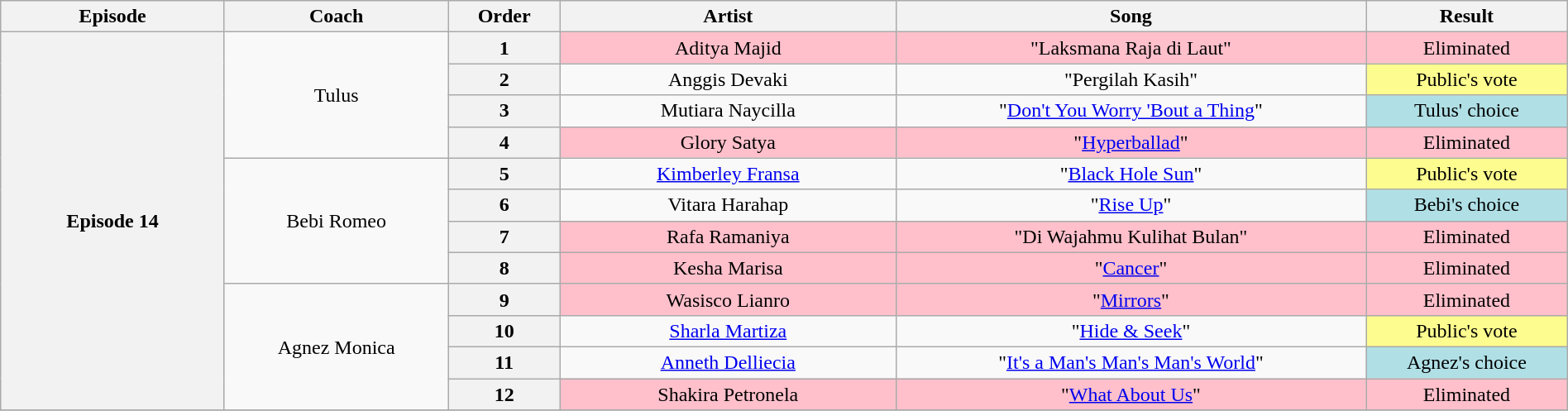<table class="wikitable" style="text-align:center; width:100%;">
<tr>
<th style="width:10%;">Episode</th>
<th style="width:10%;">Coach</th>
<th style="width:05%;">Order</th>
<th style="width:15%;">Artist</th>
<th style="width:21%;">Song</th>
<th style="width:9%;">Result</th>
</tr>
<tr>
<th rowspan=12>Episode 14<br><small></small></th>
<td rowspan=4>Tulus</td>
<th>1</th>
<td style="background:pink;">Aditya Majid</td>
<td style="background:pink;">"Laksmana Raja di Laut"</td>
<td style="background:pink;">Eliminated</td>
</tr>
<tr>
<th>2</th>
<td>Anggis Devaki</td>
<td>"Pergilah Kasih"</td>
<td style="background:#fdfc8f;">Public's vote</td>
</tr>
<tr>
<th>3</th>
<td>Mutiara Naycilla</td>
<td>"<a href='#'>Don't You Worry 'Bout a Thing</a>"</td>
<td style="background:#b0e0e6;">Tulus' choice</td>
</tr>
<tr>
<th>4</th>
<td style="background:pink;">Glory Satya</td>
<td style="background:pink;">"<a href='#'>Hyperballad</a>"</td>
<td style="background:pink;">Eliminated</td>
</tr>
<tr>
<td rowspan=4>Bebi Romeo</td>
<th>5</th>
<td><a href='#'>Kimberley Fransa</a></td>
<td>"<a href='#'>Black Hole Sun</a>"</td>
<td style="background:#fdfc8f;">Public's vote</td>
</tr>
<tr>
<th>6</th>
<td>Vitara Harahap</td>
<td>"<a href='#'>Rise Up</a>"</td>
<td style="background:#b0e0e6;">Bebi's choice</td>
</tr>
<tr>
<th>7</th>
<td style="background:pink;">Rafa Ramaniya</td>
<td style="background:pink;">"Di Wajahmu Kulihat Bulan"</td>
<td style="background:pink;">Eliminated</td>
</tr>
<tr>
<th>8</th>
<td style="background:pink;">Kesha Marisa</td>
<td style="background:pink;">"<a href='#'>Cancer</a>"</td>
<td style="background:pink;">Eliminated</td>
</tr>
<tr>
<td rowspan=4>Agnez Monica</td>
<th>9</th>
<td style="background:pink;">Wasisco Lianro</td>
<td style="background:pink;">"<a href='#'>Mirrors</a>"</td>
<td style="background:pink;">Eliminated</td>
</tr>
<tr>
<th>10</th>
<td><a href='#'>Sharla Martiza</a></td>
<td>"<a href='#'>Hide & Seek</a>"</td>
<td style="background:#fdfc8f;">Public's vote</td>
</tr>
<tr>
<th>11</th>
<td><a href='#'>Anneth Delliecia</a></td>
<td>"<a href='#'>It's a Man's Man's Man's World</a>"</td>
<td style="background:#b0e0e6;">Agnez's choice</td>
</tr>
<tr>
<th>12</th>
<td style="background:pink;">Shakira Petronela</td>
<td style="background:pink;">"<a href='#'>What About Us</a>"</td>
<td style="background:pink;">Eliminated</td>
</tr>
<tr>
</tr>
</table>
